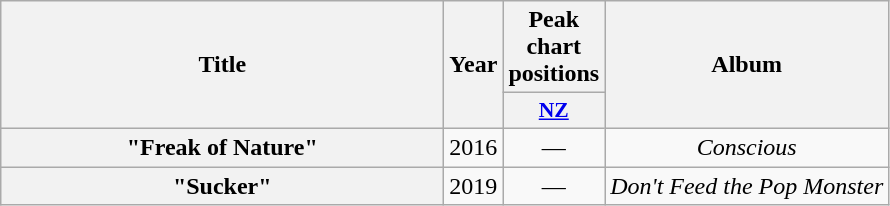<table class="wikitable plainrowheaders" style="text-align:center;">
<tr>
<th rowspan="2" style="width:18em;">Title</th>
<th rowspan="2">Year</th>
<th colspan="1">Peak chart positions</th>
<th rowspan="2">Album</th>
</tr>
<tr>
<th scope="col" style="width:3em;font-size:90%;"><a href='#'>NZ</a><br></th>
</tr>
<tr>
<th scope="row">"Freak of Nature" <br></th>
<td>2016</td>
<td>—</td>
<td><em>Conscious</em></td>
</tr>
<tr>
<th scope="row">"Sucker"</th>
<td>2019</td>
<td>—</td>
<td><em>Don't Feed the Pop Monster</em></td>
</tr>
</table>
